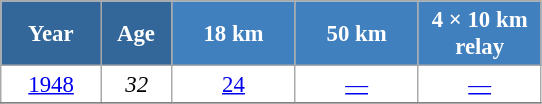<table class="wikitable" style="font-size:95%; text-align:center; border:grey solid 1px; border-collapse:collapse; background:#ffffff;">
<tr>
<th style="background-color:#369; color:white; width:60px;"> Year </th>
<th style="background-color:#369; color:white; width:40px;"> Age </th>
<th style="background-color:#4180be; color:white; width:75px;"> 18 km </th>
<th style="background-color:#4180be; color:white; width:75px;"> 50 km </th>
<th style="background-color:#4180be; color:white; width:75px;"> 4 × 10 km <br> relay </th>
</tr>
<tr>
<td><a href='#'>1948</a></td>
<td><em>32</em></td>
<td><a href='#'>24</a></td>
<td><a href='#'>—</a></td>
<td><a href='#'>—</a></td>
</tr>
<tr>
</tr>
</table>
